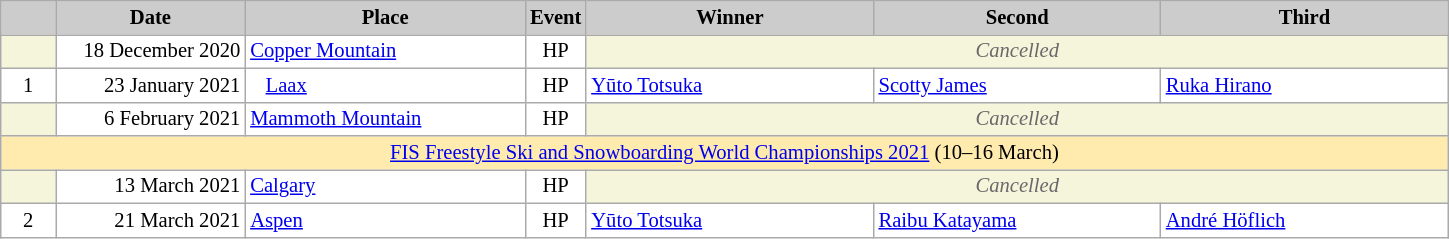<table class="wikitable plainrowheaders" style="background:#fff; font-size:86%; line-height:16px; border:grey solid 1px; border-collapse:collapse;">
<tr>
<th scope="col" style="background:#ccc; width:30px;"></th>
<th scope="col" style="background:#ccc; width:120px;">Date</th>
<th scope="col" style="background:#ccc; width:180px;">Place</th>
<th scope="col" style="background:#ccc; width:30px;">Event</th>
<th scope="col" style="background:#ccc; width:185px;">Winner</th>
<th scope="col" style="background:#ccc; width:185px;">Second</th>
<th scope="col" style="background:#ccc; width:185px;">Third</th>
</tr>
<tr>
<td bgcolor="F5F5DC"></td>
<td align="right">18 December 2020</td>
<td> <a href='#'>Copper Mountain</a></td>
<td align="center">HP</td>
<td colspan=5 align=center bgcolor="F5F5DC" style=color:#696969><em>Cancelled</em></td>
</tr>
<tr>
<td align="center">1</td>
<td align="right">23 January 2021</td>
<td>   <a href='#'>Laax</a></td>
<td align="center">HP</td>
<td> <a href='#'>Yūto Totsuka</a></td>
<td> <a href='#'>Scotty James</a></td>
<td> <a href='#'>Ruka Hirano</a></td>
</tr>
<tr>
<td bgcolor="F5F5DC"></td>
<td align="right">6 February 2021</td>
<td> <a href='#'>Mammoth Mountain</a></td>
<td align="center">HP</td>
<td colspan=5 align=center bgcolor="F5F5DC" style=color:#696969><em>Cancelled</em></td>
</tr>
<tr style="background:#FFEBAD">
<td align="center" colspan="7"><a href='#'>FIS Freestyle Ski and Snowboarding World Championships 2021</a>  (10–16 March)</td>
</tr>
<tr>
<td bgcolor="F5F5DC"></td>
<td align="right">13 March 2021</td>
<td> <a href='#'>Calgary</a></td>
<td align="center">HP</td>
<td colspan=5 align=center bgcolor="F5F5DC" style=color:#696969><em>Cancelled</em></td>
</tr>
<tr>
<td align="center">2</td>
<td align="right">21 March 2021</td>
<td> <a href='#'>Aspen</a></td>
<td align="center">HP</td>
<td> <a href='#'>Yūto Totsuka</a></td>
<td> <a href='#'>Raibu Katayama</a></td>
<td> <a href='#'>André Höflich</a></td>
</tr>
</table>
